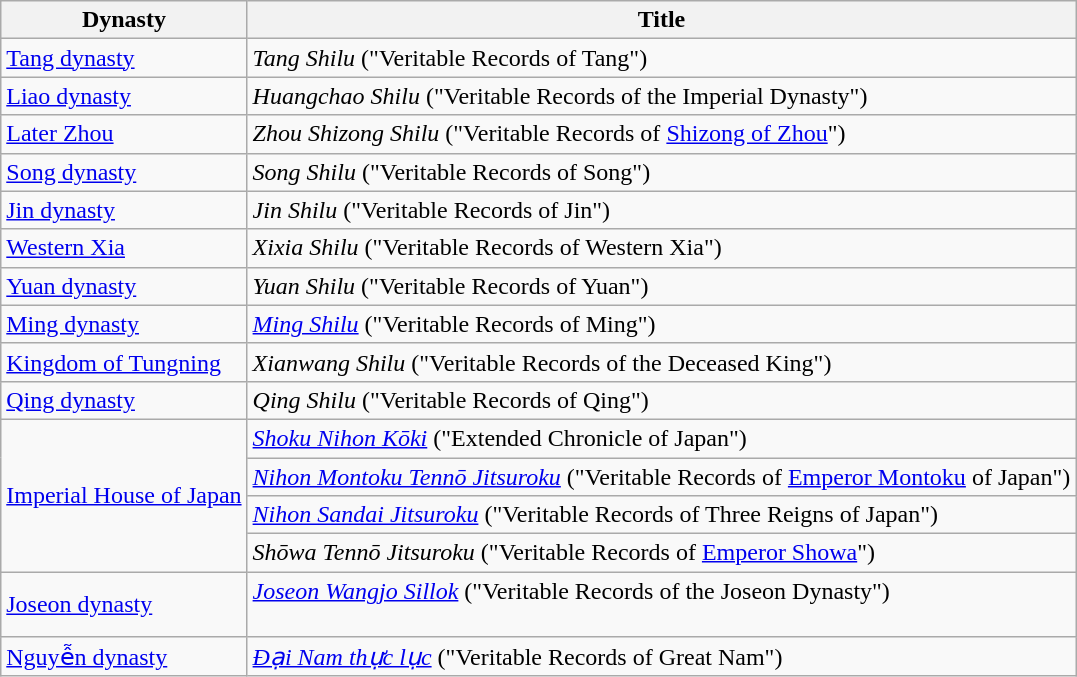<table class="wikitable">
<tr>
<th>Dynasty</th>
<th>Title</th>
</tr>
<tr>
<td><a href='#'>Tang dynasty</a><br></td>
<td><em>Tang Shilu</em> ("Veritable Records of Tang")<br></td>
</tr>
<tr>
<td><a href='#'>Liao dynasty</a><br></td>
<td><em>Huangchao Shilu</em> ("Veritable Records of the Imperial Dynasty")<br></td>
</tr>
<tr>
<td><a href='#'>Later Zhou</a><br></td>
<td><em>Zhou Shizong Shilu</em> ("Veritable Records of <a href='#'>Shizong of Zhou</a>")<br></td>
</tr>
<tr>
<td><a href='#'>Song dynasty</a><br></td>
<td><em>Song Shilu</em> ("Veritable Records of Song")<br></td>
</tr>
<tr>
<td><a href='#'>Jin dynasty</a><br></td>
<td><em>Jin Shilu</em> ("Veritable Records of Jin")<br></td>
</tr>
<tr>
<td><a href='#'>Western Xia</a><br></td>
<td><em>Xixia Shilu</em> ("Veritable Records of Western Xia")<br></td>
</tr>
<tr>
<td><a href='#'>Yuan dynasty</a><br></td>
<td><em>Yuan Shilu</em> ("Veritable Records of Yuan")<br></td>
</tr>
<tr>
<td><a href='#'>Ming dynasty</a><br></td>
<td><em><a href='#'>Ming Shilu</a></em> ("Veritable Records of Ming")<br></td>
</tr>
<tr>
<td><a href='#'>Kingdom of Tungning</a><br></td>
<td><em>Xianwang Shilu</em> ("Veritable Records of the Deceased King")<br></td>
</tr>
<tr>
<td><a href='#'>Qing dynasty</a><br></td>
<td><em>Qing Shilu</em> ("Veritable Records of Qing")<br></td>
</tr>
<tr>
<td rowspan=4><a href='#'>Imperial House of Japan</a><br></td>
<td><em><a href='#'>Shoku Nihon Kōki</a></em> ("Extended Chronicle of Japan")<br></td>
</tr>
<tr>
<td><em><a href='#'>Nihon Montoku Tennō Jitsuroku</a></em> ("Veritable Records of <a href='#'>Emperor Montoku</a> of Japan")<br></td>
</tr>
<tr>
<td><em><a href='#'>Nihon Sandai Jitsuroku</a></em> ("Veritable Records of Three Reigns of Japan")<br></td>
</tr>
<tr>
<td><em>Shōwa Tennō Jitsuroku</em> ("Veritable Records of <a href='#'>Emperor Showa</a>")<br></td>
</tr>
<tr>
<td><a href='#'>Joseon dynasty</a><br></td>
<td><em><a href='#'>Joseon Wangjo Sillok</a></em> ("Veritable Records of the Joseon Dynasty")<br><br></td>
</tr>
<tr>
<td><a href='#'>Nguyễn dynasty</a><br></td>
<td><em><a href='#'>Đại Nam thực lục</a></em> ("Veritable Records of Great Nam")<br></td>
</tr>
</table>
